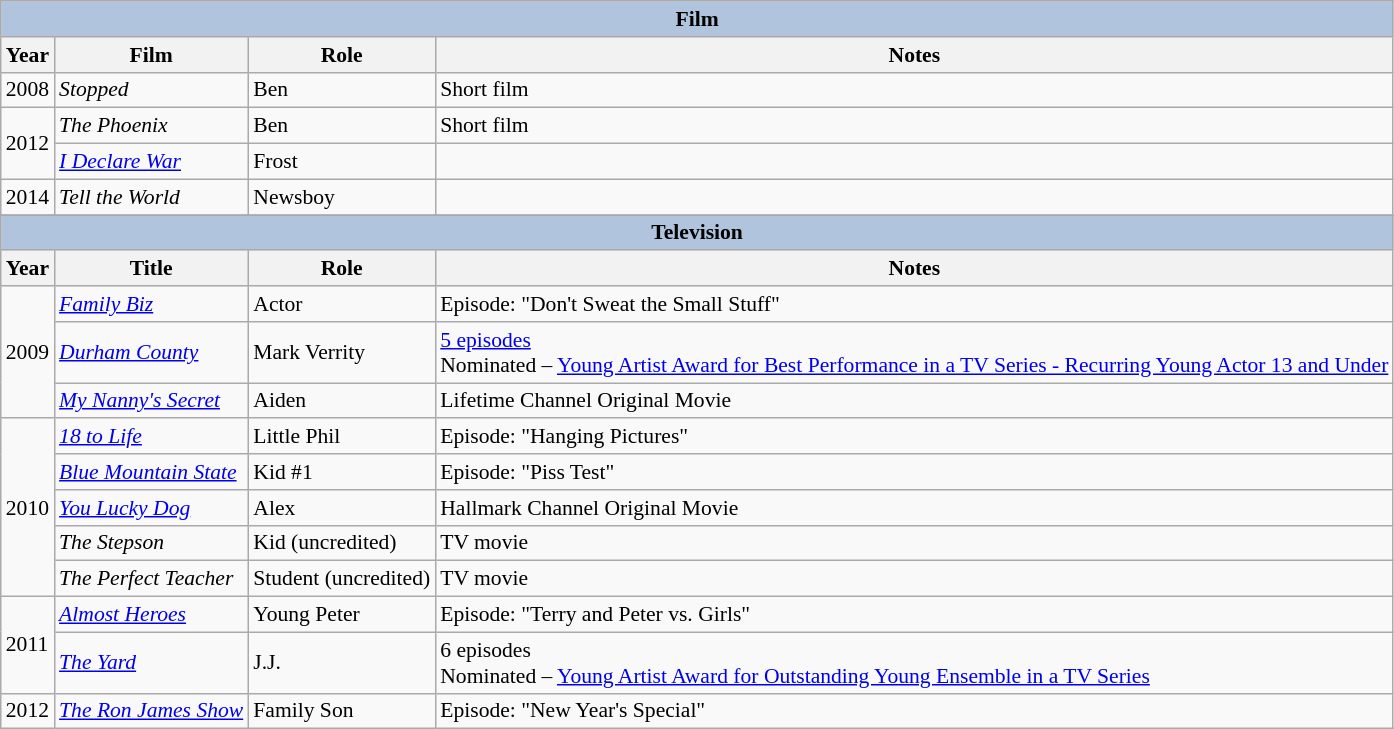<table class="wikitable" style="font-size: 90%;">
<tr>
<th colspan="4" style="background: LightSteelBlue;">Film</th>
</tr>
<tr>
<th>Year</th>
<th>Film</th>
<th>Role</th>
<th>Notes</th>
</tr>
<tr>
<td>2008</td>
<td><em>Stopped</em></td>
<td>Ben</td>
<td>Short film</td>
</tr>
<tr>
<td rowspan="2">2012</td>
<td><em>The Phoenix</em></td>
<td>Ben</td>
<td>Short film</td>
</tr>
<tr>
<td><em><a href='#'>I Declare War</a></em></td>
<td>Frost</td>
<td></td>
</tr>
<tr>
<td>2014</td>
<td><em>Tell the World</em></td>
<td>Newsboy</td>
<td></td>
</tr>
<tr>
</tr>
<tr>
<th colspan="4" style="background: LightSteelBlue;">Television</th>
</tr>
<tr>
<th>Year</th>
<th>Title</th>
<th>Role</th>
<th>Notes</th>
</tr>
<tr>
<td rowspan="3">2009</td>
<td><em><a href='#'>Family Biz</a></em></td>
<td>Actor</td>
<td>Episode: "Don't Sweat the Small Stuff"</td>
</tr>
<tr>
<td><em><a href='#'>Durham County</a></em></td>
<td>Mark Verrity</td>
<td><a href='#'>5 episodes</a><br>Nominated – <a href='#'>Young Artist Award for Best Performance in a TV Series - Recurring Young Actor 13 and Under</a></td>
</tr>
<tr>
<td><em><a href='#'>My Nanny's Secret</a></em></td>
<td>Aiden</td>
<td>Lifetime Channel Original Movie</td>
</tr>
<tr>
<td rowspan="5">2010</td>
<td><em><a href='#'>18 to Life</a></em></td>
<td>Little Phil</td>
<td>Episode: "Hanging Pictures"</td>
</tr>
<tr>
<td><em><a href='#'>Blue Mountain State</a></em></td>
<td>Kid #1</td>
<td>Episode: "Piss Test"</td>
</tr>
<tr>
<td><em><a href='#'>You Lucky Dog</a></em></td>
<td>Alex</td>
<td>Hallmark Channel Original Movie</td>
</tr>
<tr>
<td><em>The Stepson</em></td>
<td>Kid (uncredited)</td>
<td>TV movie</td>
</tr>
<tr>
<td><em>The Perfect Teacher</em></td>
<td>Student (uncredited)</td>
<td>TV movie</td>
</tr>
<tr>
<td rowspan="2">2011</td>
<td><em><a href='#'>Almost Heroes</a></em></td>
<td>Young Peter</td>
<td>Episode: "Terry and Peter vs. Girls"</td>
</tr>
<tr>
<td><em><a href='#'>The Yard</a></em></td>
<td>J.J.</td>
<td>6 episodes<br>Nominated – <a href='#'>Young Artist Award for Outstanding Young Ensemble in a TV Series</a></td>
</tr>
<tr>
<td>2012</td>
<td><em><a href='#'>The Ron James Show</a></em></td>
<td>Family Son</td>
<td>Episode: "New Year's Special"</td>
</tr>
</table>
